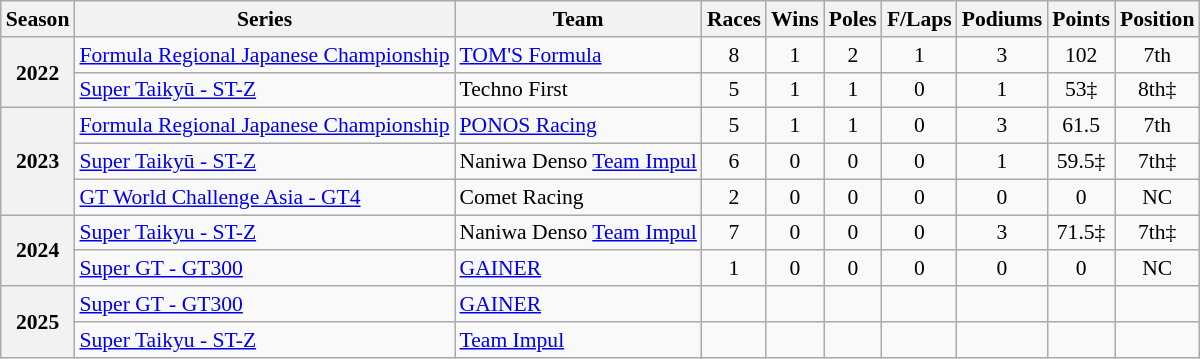<table class="wikitable" style="font-size: 90%; text-align:center">
<tr>
<th>Season</th>
<th>Series</th>
<th>Team</th>
<th>Races</th>
<th>Wins</th>
<th>Poles</th>
<th>F/Laps</th>
<th>Podiums</th>
<th>Points</th>
<th>Position</th>
</tr>
<tr>
<th rowspan="2">2022</th>
<td align=left><a href='#'>Formula Regional Japanese Championship</a></td>
<td align=left><a href='#'>TOM'S Formula</a></td>
<td>8</td>
<td>1</td>
<td>2</td>
<td>1</td>
<td>3</td>
<td>102</td>
<td>7th</td>
</tr>
<tr>
<td align=left><a href='#'>Super Taikyū - ST-Z</a></td>
<td align=left>Techno First</td>
<td>5</td>
<td>1</td>
<td>1</td>
<td>0</td>
<td>1</td>
<td>53‡</td>
<td>8th‡</td>
</tr>
<tr>
<th rowspan="3">2023</th>
<td align=left><a href='#'>Formula Regional Japanese Championship</a></td>
<td align=left><a href='#'>PONOS Racing</a></td>
<td>5</td>
<td>1</td>
<td>1</td>
<td>0</td>
<td>3</td>
<td>61.5</td>
<td>7th</td>
</tr>
<tr>
<td align=left><a href='#'>Super Taikyū - ST-Z</a></td>
<td align=left>Naniwa Denso <a href='#'>Team Impul</a></td>
<td>6</td>
<td>0</td>
<td>0</td>
<td>0</td>
<td>1</td>
<td>59.5‡</td>
<td>7th‡</td>
</tr>
<tr>
<td align=left><a href='#'>GT World Challenge Asia - GT4</a></td>
<td align=left>Comet Racing</td>
<td>2</td>
<td>0</td>
<td>0</td>
<td>0</td>
<td>0</td>
<td>0</td>
<td>NC</td>
</tr>
<tr>
<th rowspan=2>2024</th>
<td align=left><a href='#'>Super Taikyu - ST-Z</a></td>
<td align=left>Naniwa Denso <a href='#'>Team Impul</a></td>
<td>7</td>
<td>0</td>
<td>0</td>
<td>0</td>
<td>3</td>
<td>71.5‡</td>
<td>7th‡</td>
</tr>
<tr>
<td align=left><a href='#'>Super GT - GT300</a></td>
<td align=left><a href='#'>GAINER</a></td>
<td>1</td>
<td>0</td>
<td>0</td>
<td>0</td>
<td>0</td>
<td>0</td>
<td>NC</td>
</tr>
<tr>
<th rowspan=2>2025</th>
<td align=left><a href='#'>Super GT - GT300</a></td>
<td align=left><a href='#'>GAINER</a></td>
<td></td>
<td></td>
<td></td>
<td></td>
<td></td>
<td></td>
<td></td>
</tr>
<tr>
<td align=left><a href='#'>Super Taikyu - ST-Z</a></td>
<td align=left><a href='#'>Team Impul</a></td>
<td></td>
<td></td>
<td></td>
<td></td>
<td></td>
<td></td>
<td></td>
</tr>
</table>
